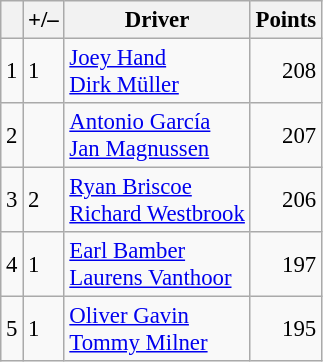<table class="wikitable" style="font-size: 95%;">
<tr>
<th scope="col"></th>
<th scope="col">+/–</th>
<th scope="col">Driver</th>
<th scope="col">Points</th>
</tr>
<tr>
<td align=center>1</td>
<td align="left"> 1</td>
<td> <a href='#'>Joey Hand</a><br> <a href='#'>Dirk Müller</a></td>
<td align=right>208</td>
</tr>
<tr>
<td align=center>2</td>
<td align="left"></td>
<td> <a href='#'>Antonio García</a><br> <a href='#'>Jan Magnussen</a></td>
<td align=right>207</td>
</tr>
<tr>
<td align=center>3</td>
<td align="left"> 2</td>
<td> <a href='#'>Ryan Briscoe</a><br> <a href='#'>Richard Westbrook</a></td>
<td align=right>206</td>
</tr>
<tr>
<td align=center>4</td>
<td align="left"> 1</td>
<td> <a href='#'>Earl Bamber</a><br> <a href='#'>Laurens Vanthoor</a></td>
<td align=right>197</td>
</tr>
<tr>
<td align=center>5</td>
<td align="left"> 1</td>
<td> <a href='#'>Oliver Gavin</a><br> <a href='#'>Tommy Milner</a></td>
<td align=right>195</td>
</tr>
</table>
